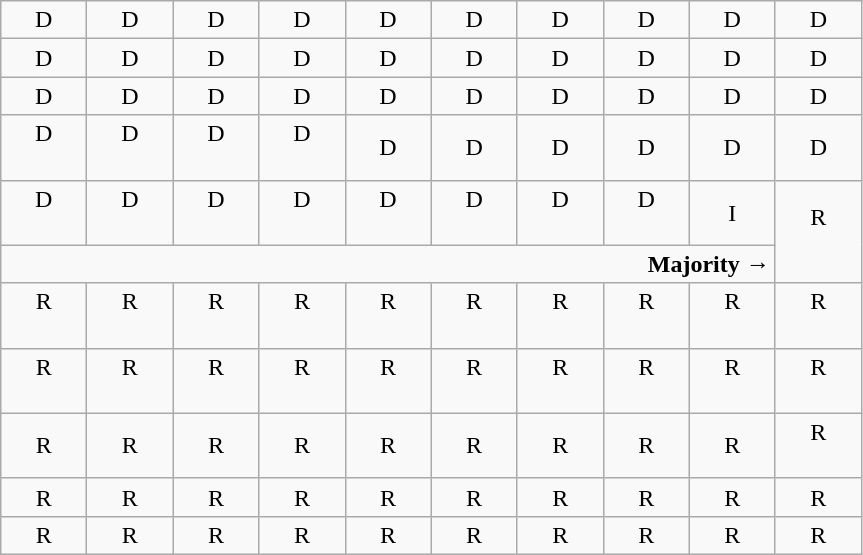<table class="wikitable" style="text-align:center;">
<tr>
<td>D</td>
<td>D</td>
<td>D</td>
<td>D</td>
<td>D</td>
<td>D</td>
<td>D</td>
<td>D</td>
<td>D</td>
<td>D</td>
</tr>
<tr>
<td width=50px >D</td>
<td width=50px >D</td>
<td width=50px >D</td>
<td width=50px >D</td>
<td width=50px >D</td>
<td width=50px >D</td>
<td width=50px >D</td>
<td width=50px >D</td>
<td width=50px >D</td>
<td width=50px >D</td>
</tr>
<tr>
<td>D</td>
<td>D</td>
<td>D</td>
<td>D</td>
<td>D</td>
<td>D</td>
<td>D</td>
<td>D</td>
<td>D</td>
<td>D</td>
</tr>
<tr>
<td>D<br><br></td>
<td>D<br><br></td>
<td>D<br><br></td>
<td>D<br><br></td>
<td>D</td>
<td>D</td>
<td>D</td>
<td>D</td>
<td>D</td>
<td>D</td>
</tr>
<tr>
<td>D<br><br></td>
<td>D<br><br></td>
<td>D<br><br></td>
<td>D<br><br></td>
<td>D<br><br></td>
<td>D<br><br></td>
<td>D<br><br></td>
<td>D<br><br></td>
<td>I</td>
<td rowspan=2 >R<br><br></td>
</tr>
<tr>
<td colspan=9 style="text-align:right"><strong>Majority →</strong></td>
</tr>
<tr>
<td>R<br><br></td>
<td>R<br><br></td>
<td>R<br><br></td>
<td>R<br><br></td>
<td>R<br><br></td>
<td>R<br><br></td>
<td>R<br><br></td>
<td>R<br><br></td>
<td>R<br><br></td>
<td>R<br><br></td>
</tr>
<tr>
<td>R<br><br></td>
<td>R<br><br></td>
<td>R<br><br></td>
<td>R<br><br></td>
<td>R<br><br></td>
<td>R<br><br></td>
<td>R<br><br></td>
<td>R<br><br></td>
<td>R<br><br></td>
<td>R<br><br></td>
</tr>
<tr>
<td>R</td>
<td>R</td>
<td>R</td>
<td>R</td>
<td>R</td>
<td>R</td>
<td>R</td>
<td>R</td>
<td>R</td>
<td>R<br><br></td>
</tr>
<tr>
<td>R</td>
<td>R</td>
<td>R</td>
<td>R</td>
<td>R</td>
<td>R</td>
<td>R</td>
<td>R</td>
<td>R</td>
<td>R</td>
</tr>
<tr>
<td>R</td>
<td>R</td>
<td>R</td>
<td>R</td>
<td>R</td>
<td>R</td>
<td>R</td>
<td>R</td>
<td>R</td>
<td>R</td>
</tr>
</table>
